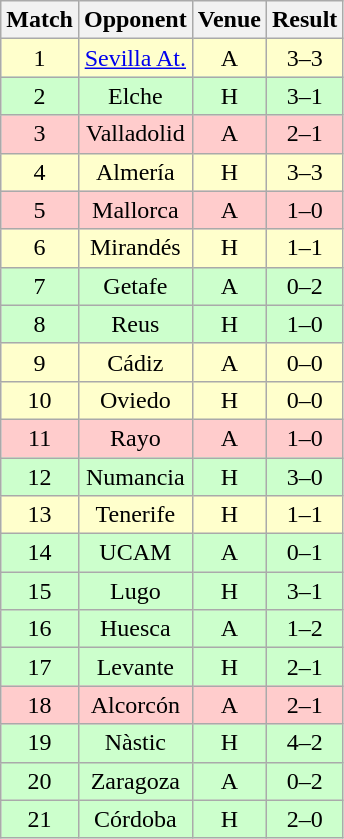<table class="wikitable" style="text-align:center;float:left;margin-right:1em;">
<tr>
<th>Match</th>
<th>Opponent</th>
<th>Venue</th>
<th>Result</th>
</tr>
<tr bgcolor= FFFFCC>
<td>1</td>
<td><a href='#'>Sevilla At.</a></td>
<td>A</td>
<td>3–3</td>
</tr>
<tr bgcolor= CCFFCC>
<td>2</td>
<td>Elche</td>
<td>H</td>
<td>3–1</td>
</tr>
<tr bgcolor= FFCCCC>
<td>3</td>
<td>Valladolid</td>
<td>A</td>
<td>2–1</td>
</tr>
<tr bgcolor= FFFFCC>
<td>4</td>
<td>Almería</td>
<td>H</td>
<td>3–3</td>
</tr>
<tr bgcolor= FFCCCC>
<td>5</td>
<td>Mallorca</td>
<td>A</td>
<td>1–0</td>
</tr>
<tr bgcolor= FFFFCC>
<td>6</td>
<td>Mirandés</td>
<td>H</td>
<td>1–1</td>
</tr>
<tr bgcolor= CCFFCC>
<td>7</td>
<td>Getafe</td>
<td>A</td>
<td>0–2</td>
</tr>
<tr bgcolor= CCFFCC>
<td>8</td>
<td>Reus</td>
<td>H</td>
<td>1–0</td>
</tr>
<tr bgcolor= FFFFCC>
<td>9</td>
<td>Cádiz</td>
<td>A</td>
<td>0–0</td>
</tr>
<tr bgcolor= FFFFCC>
<td>10</td>
<td>Oviedo</td>
<td>H</td>
<td>0–0</td>
</tr>
<tr bgcolor= FFCCCC>
<td>11</td>
<td>Rayo</td>
<td>A</td>
<td>1–0</td>
</tr>
<tr bgcolor= CCFFCC>
<td>12</td>
<td>Numancia</td>
<td>H</td>
<td>3–0</td>
</tr>
<tr bgcolor= FFFFCC>
<td>13</td>
<td>Tenerife</td>
<td>H</td>
<td>1–1</td>
</tr>
<tr bgcolor= CCFFCC>
<td>14</td>
<td>UCAM</td>
<td>A</td>
<td>0–1</td>
</tr>
<tr bgcolor= CCFFCC>
<td>15</td>
<td>Lugo</td>
<td>H</td>
<td>3–1</td>
</tr>
<tr bgcolor= CCFFCC>
<td>16</td>
<td>Huesca</td>
<td>A</td>
<td>1–2</td>
</tr>
<tr bgcolor= CCFFCC>
<td>17</td>
<td>Levante</td>
<td>H</td>
<td>2–1</td>
</tr>
<tr bgcolor= FFCCCC>
<td>18</td>
<td>Alcorcón</td>
<td>A</td>
<td>2–1</td>
</tr>
<tr bgcolor= CCFFCC>
<td>19</td>
<td>Nàstic</td>
<td>H</td>
<td>4–2</td>
</tr>
<tr bgcolor= CCFFCC>
<td>20</td>
<td>Zaragoza</td>
<td>A</td>
<td>0–2</td>
</tr>
<tr bgcolor= CCFFCC>
<td>21</td>
<td>Córdoba</td>
<td>H</td>
<td>2–0</td>
</tr>
</table>
